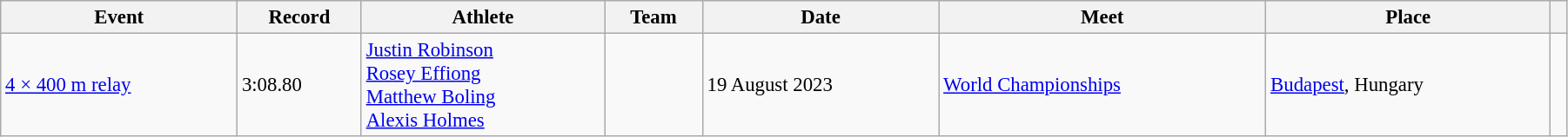<table class="wikitable" style="font-size: 95%; width: 95%;">
<tr>
<th>Event</th>
<th>Record</th>
<th>Athlete</th>
<th>Team</th>
<th>Date</th>
<th>Meet</th>
<th>Place</th>
<th></th>
</tr>
<tr>
<td><a href='#'>4 × 400 m relay</a></td>
<td>3:08.80</td>
<td><a href='#'>Justin Robinson</a><br><a href='#'>Rosey Effiong</a><br><a href='#'>Matthew Boling</a><br><a href='#'>Alexis Holmes</a></td>
<td></td>
<td>19 August 2023</td>
<td><a href='#'>World Championships</a></td>
<td><a href='#'>Budapest</a>, Hungary</td>
<td></td>
</tr>
</table>
